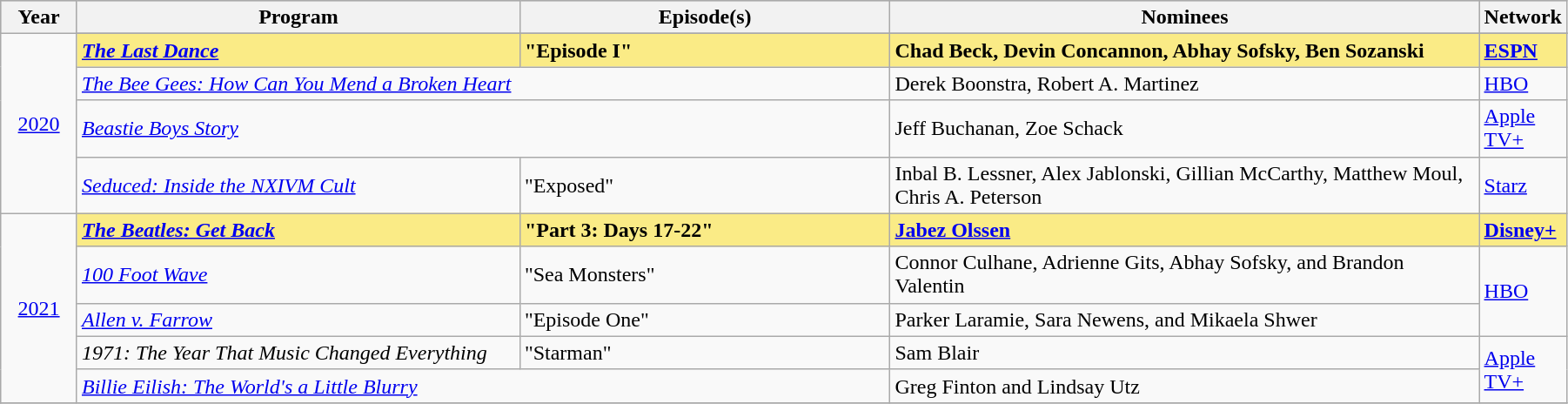<table class="wikitable" style="width:95%">
<tr bgcolor="#bebebe">
<th width="5%">Year</th>
<th width="30%">Program</th>
<th width="25%">Episode(s)</th>
<th width="40%">Nominees</th>
<th width="10%">Network</th>
</tr>
<tr>
<td rowspan=5 style="text-align:center"><a href='#'>2020</a><br></td>
</tr>
<tr style="background:#FAEB86">
<td><strong><em><a href='#'>The Last Dance</a></em></strong></td>
<td><strong>"Episode I"</strong></td>
<td><strong>Chad Beck, Devin Concannon, Abhay Sofsky, Ben Sozanski</strong></td>
<td><strong><a href='#'>ESPN</a></strong></td>
</tr>
<tr>
<td colspan="2"><em><a href='#'>The Bee Gees: How Can You Mend a Broken Heart</a></em></td>
<td>Derek Boonstra, Robert A. Martinez</td>
<td><a href='#'>HBO</a></td>
</tr>
<tr>
<td colspan="2"><em><a href='#'>Beastie Boys Story</a></em></td>
<td>Jeff Buchanan, Zoe Schack</td>
<td><a href='#'>Apple TV+</a></td>
</tr>
<tr>
<td><em><a href='#'>Seduced: Inside the NXIVM Cult</a></em></td>
<td>"Exposed"</td>
<td>Inbal B. Lessner, Alex Jablonski, Gillian McCarthy, Matthew Moul, Chris A. Peterson</td>
<td><a href='#'>Starz</a></td>
</tr>
<tr>
<td rowspan="5" style="text-align:center;"><a href='#'>2021</a><br> </td>
<td style="background:#FAEB86;"><strong><em><a href='#'>The Beatles: Get Back</a></em></strong></td>
<td style="background:#FAEB86;"><strong>"Part 3: Days 17-22"</strong></td>
<td style="background:#FAEB86;"><strong><a href='#'>Jabez Olssen</a></strong></td>
<td style="background:#FAEB86;"><strong><a href='#'>Disney+</a></strong></td>
</tr>
<tr>
<td><em><a href='#'>100 Foot Wave</a></em></td>
<td>"Sea Monsters"</td>
<td>Connor Culhane, Adrienne Gits, Abhay Sofsky, and Brandon Valentin</td>
<td rowspan="2"><a href='#'>HBO</a></td>
</tr>
<tr>
<td><em><a href='#'>Allen v. Farrow</a></em></td>
<td>"Episode One"</td>
<td>Parker Laramie, Sara Newens, and Mikaela Shwer</td>
</tr>
<tr>
<td><em>1971: The Year That Music Changed Everything</em></td>
<td>"Starman"</td>
<td>Sam Blair</td>
<td rowspan="2"><a href='#'>Apple TV+</a></td>
</tr>
<tr>
<td colspan="2"><em><a href='#'>Billie Eilish: The World's a Little Blurry</a></em></td>
<td>Greg Finton and Lindsay Utz</td>
</tr>
<tr>
</tr>
</table>
